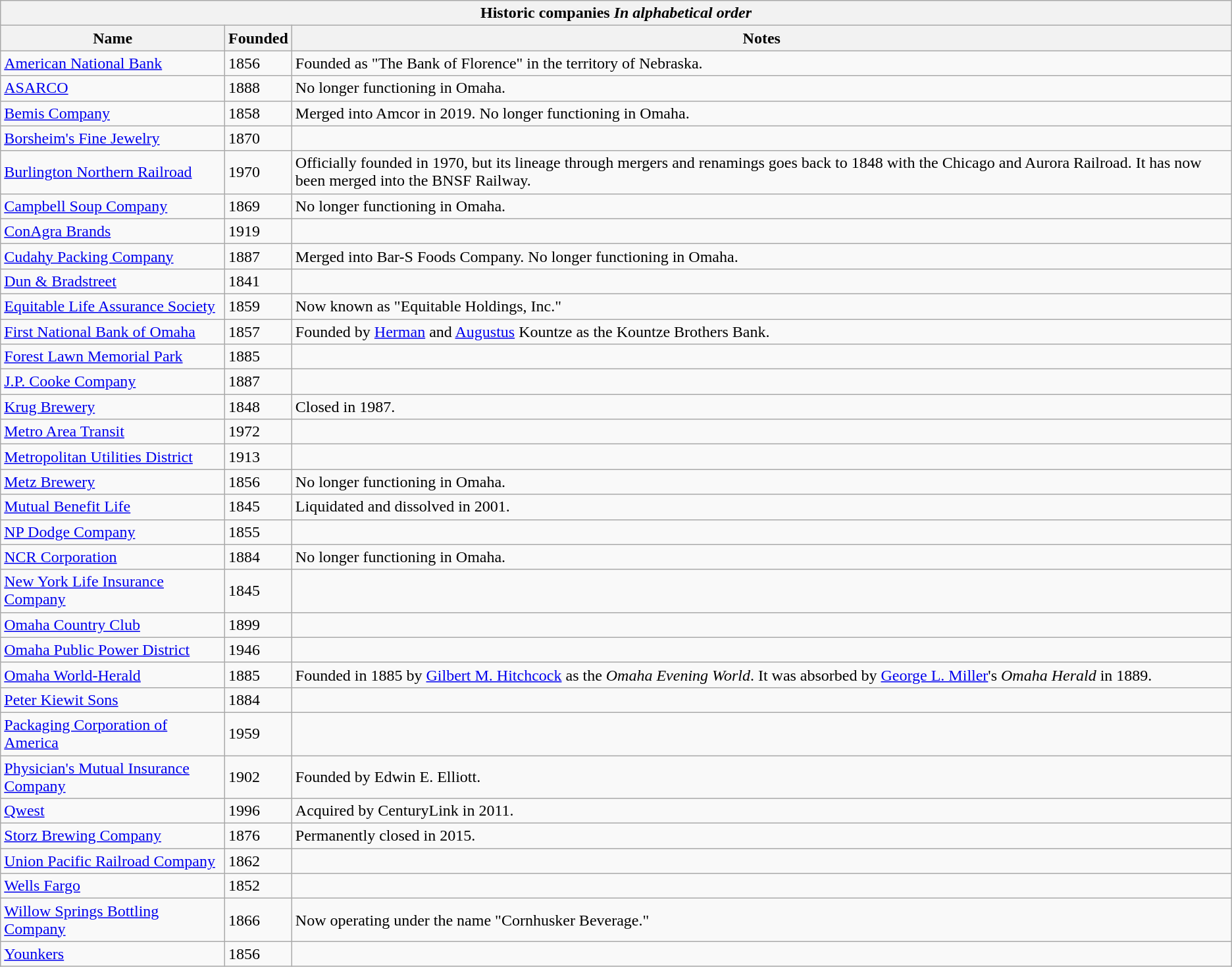<table class="wikitable">
<tr>
<th align="center" colspan="6"><strong>Historic companies</strong> <em>In alphabetical order</em></th>
</tr>
<tr>
<th>Name</th>
<th>Founded</th>
<th>Notes</th>
</tr>
<tr>
<td><a href='#'>American National Bank</a></td>
<td>1856</td>
<td>Founded as "The Bank of Florence" in the territory of Nebraska.</td>
</tr>
<tr>
<td><a href='#'>ASARCO</a></td>
<td>1888</td>
<td>No longer functioning in Omaha.</td>
</tr>
<tr>
<td><a href='#'>Bemis Company</a></td>
<td>1858</td>
<td>Merged into Amcor in 2019. No longer functioning in Omaha.</td>
</tr>
<tr>
<td><a href='#'>Borsheim's Fine Jewelry</a></td>
<td>1870</td>
<td></td>
</tr>
<tr>
<td><a href='#'>Burlington Northern Railroad</a></td>
<td>1970</td>
<td>Officially founded in 1970, but its lineage through mergers and renamings goes back to 1848 with the Chicago and Aurora Railroad. It has now been merged into the BNSF Railway.</td>
</tr>
<tr>
<td><a href='#'>Campbell Soup Company</a></td>
<td>1869</td>
<td>No longer functioning in Omaha.</td>
</tr>
<tr>
<td><a href='#'>ConAgra Brands</a></td>
<td>1919</td>
<td></td>
</tr>
<tr>
<td><a href='#'>Cudahy Packing Company</a></td>
<td>1887</td>
<td>Merged into Bar-S Foods Company. No longer functioning in Omaha.</td>
</tr>
<tr>
<td><a href='#'>Dun & Bradstreet</a></td>
<td>1841</td>
<td></td>
</tr>
<tr>
<td><a href='#'>Equitable Life Assurance Society</a></td>
<td>1859</td>
<td>Now known as "Equitable Holdings, Inc."</td>
</tr>
<tr>
<td><a href='#'>First National Bank of Omaha</a></td>
<td>1857</td>
<td>Founded by <a href='#'>Herman</a> and <a href='#'>Augustus</a> Kountze as the Kountze Brothers Bank.</td>
</tr>
<tr>
<td><a href='#'>Forest Lawn Memorial Park</a></td>
<td>1885</td>
<td></td>
</tr>
<tr>
<td><a href='#'>J.P. Cooke Company</a></td>
<td>1887</td>
<td></td>
</tr>
<tr>
<td><a href='#'>Krug Brewery</a></td>
<td>1848</td>
<td>Closed in 1987.</td>
</tr>
<tr>
<td><a href='#'>Metro Area Transit</a></td>
<td>1972</td>
<td></td>
</tr>
<tr>
<td><a href='#'>Metropolitan Utilities District</a></td>
<td>1913</td>
<td></td>
</tr>
<tr>
<td><a href='#'>Metz Brewery</a></td>
<td>1856</td>
<td>No longer functioning in Omaha.</td>
</tr>
<tr>
<td><a href='#'>Mutual Benefit Life</a></td>
<td>1845</td>
<td>Liquidated and dissolved in 2001.</td>
</tr>
<tr>
<td><a href='#'>NP Dodge Company</a></td>
<td>1855</td>
<td></td>
</tr>
<tr>
<td><a href='#'>NCR Corporation</a></td>
<td>1884</td>
<td>No longer functioning in Omaha.</td>
</tr>
<tr>
<td><a href='#'>New York Life Insurance Company</a></td>
<td>1845</td>
<td></td>
</tr>
<tr>
<td><a href='#'>Omaha Country Club</a></td>
<td>1899</td>
<td></td>
</tr>
<tr>
<td><a href='#'>Omaha Public Power District</a></td>
<td>1946</td>
<td></td>
</tr>
<tr>
<td><a href='#'>Omaha World-Herald</a></td>
<td>1885</td>
<td>Founded in 1885 by <a href='#'>Gilbert M. Hitchcock</a> as the <em>Omaha Evening World</em>.  It was absorbed by <a href='#'>George L. Miller</a>'s <em>Omaha Herald</em> in 1889.</td>
</tr>
<tr>
<td><a href='#'>Peter Kiewit Sons</a></td>
<td>1884</td>
<td></td>
</tr>
<tr>
<td><a href='#'>Packaging Corporation of America</a></td>
<td>1959</td>
<td></td>
</tr>
<tr>
<td><a href='#'>Physician's Mutual Insurance Company</a></td>
<td>1902</td>
<td>Founded by Edwin E. Elliott.</td>
</tr>
<tr>
<td><a href='#'>Qwest</a></td>
<td>1996</td>
<td>Acquired by CenturyLink in 2011.</td>
</tr>
<tr>
<td><a href='#'>Storz Brewing Company</a></td>
<td>1876</td>
<td>Permanently closed in 2015.</td>
</tr>
<tr>
<td><a href='#'>Union Pacific Railroad Company</a></td>
<td>1862</td>
<td></td>
</tr>
<tr>
<td><a href='#'>Wells Fargo</a></td>
<td>1852</td>
<td></td>
</tr>
<tr>
<td><a href='#'>Willow Springs Bottling Company</a></td>
<td>1866</td>
<td>Now operating under the name "Cornhusker Beverage."</td>
</tr>
<tr>
<td><a href='#'>Younkers</a></td>
<td>1856</td>
<td></td>
</tr>
</table>
